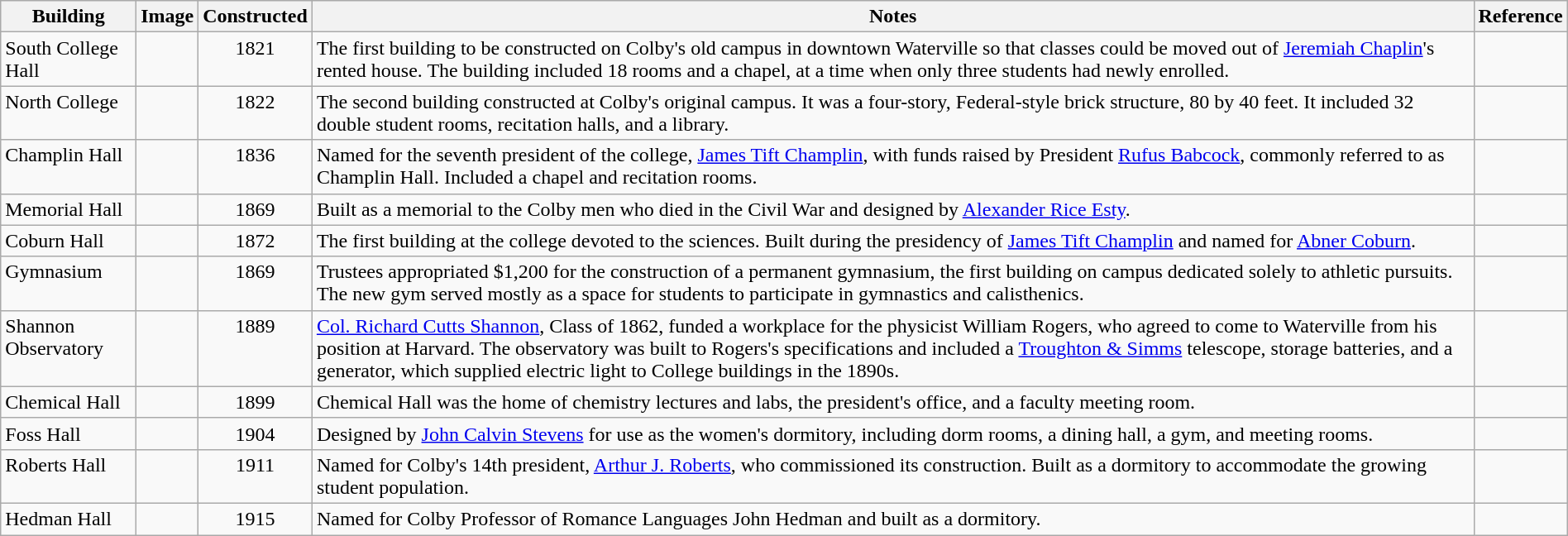<table class="wikitable" style="width:100%">
<tr>
<th style="width:*;">Building</th>
<th style="width:*;" class="unsortable">Image</th>
<th style="width:*;">Constructed</th>
<th style="width:*;" class="unsortable">Notes</th>
<th wdith="*" class="unsortable">Reference</th>
</tr>
<tr valign="top">
<td>South College Hall</td>
<td style="text-align:center;"></td>
<td style="text-align:center;">1821</td>
<td>The first building to be constructed on Colby's old campus in downtown Waterville so that classes could be moved out of <a href='#'>Jeremiah Chaplin</a>'s rented house. The building included 18 rooms and a chapel, at a time when only three students had newly enrolled.</td>
<td style="text-align:center;"></td>
</tr>
<tr valign="top">
<td>North College</td>
<td style="text-align:center;"></td>
<td style="text-align:center;">1822</td>
<td>The second building constructed at Colby's original campus. It was a four-story, Federal-style brick structure, 80 by 40 feet. It included 32 double student rooms, recitation halls, and a library.</td>
<td style="text-align:center;"></td>
</tr>
<tr valign="top">
<td>Champlin Hall</td>
<td style="text-align:center;"></td>
<td style="text-align:center;">1836</td>
<td>Named for the seventh president of the college, <a href='#'>James Tift Champlin</a>, with funds raised by President <a href='#'>Rufus Babcock</a>, commonly referred to as Champlin Hall. Included a chapel and recitation rooms.</td>
<td style="text-align:center;"></td>
</tr>
<tr valign="top">
<td>Memorial Hall</td>
<td style="text-align:center;"></td>
<td style="text-align:center;">1869</td>
<td>Built as a memorial to the Colby men who died in the Civil War and designed by <a href='#'>Alexander Rice Esty</a>.</td>
<td style="text-align:center;"></td>
</tr>
<tr valign="top">
<td>Coburn Hall</td>
<td style="text-align:center;"></td>
<td style="text-align:center;">1872</td>
<td>The first building at the college devoted to the sciences. Built during the presidency of <a href='#'>James Tift Champlin</a> and named for <a href='#'>Abner Coburn</a>.</td>
<td style="text-align:center;"></td>
</tr>
<tr valign="top">
<td>Gymnasium</td>
<td style="text-align:center;"></td>
<td style="text-align:center;">1869</td>
<td>Trustees appropriated $1,200 for the construction of a permanent gymnasium, the first building on campus dedicated solely to athletic pursuits. The new gym served mostly as a space for students to participate in gymnastics and calisthenics.</td>
<td style="text-align:center;"></td>
</tr>
<tr valign="top">
<td>Shannon Observatory</td>
<td style="text-align:center;"></td>
<td style="text-align:center;">1889</td>
<td><a href='#'>Col. Richard Cutts Shannon</a>, Class of 1862, funded a workplace for the physicist William Rogers, who agreed to come to Waterville from his position at Harvard. The observatory was built to Rogers's specifications and included a <a href='#'>Troughton & Simms</a> telescope, storage batteries, and a generator, which supplied electric light to College buildings in the 1890s.</td>
<td style="text-align:center;"></td>
</tr>
<tr valign="top">
<td>Chemical Hall</td>
<td style="text-align:center;"></td>
<td style="text-align:center;">1899</td>
<td>Chemical Hall was the home of chemistry lectures and labs, the president's office, and a faculty meeting room.</td>
<td style="text-align:center;"></td>
</tr>
<tr valign="top">
<td>Foss Hall</td>
<td style="text-align:center;"></td>
<td style="text-align:center;">1904</td>
<td>Designed by <a href='#'>John Calvin Stevens</a> for use as the women's dormitory, including dorm rooms, a dining hall, a gym, and meeting rooms.</td>
<td style="text-align:center;"></td>
</tr>
<tr valign="top">
<td>Roberts Hall</td>
<td style="text-align:center;"></td>
<td style="text-align:center;">1911</td>
<td>Named for Colby's 14th president, <a href='#'>Arthur J. Roberts</a>, who commissioned its construction. Built as a dormitory to accommodate the growing student population.</td>
<td style="text-align:center;"></td>
</tr>
<tr valign="top">
<td>Hedman Hall</td>
<td style="text-align:center;"></td>
<td style="text-align:center;">1915</td>
<td>Named for Colby Professor of Romance Languages John Hedman and built as a dormitory.</td>
<td style="text-align:center;"></td>
</tr>
</table>
